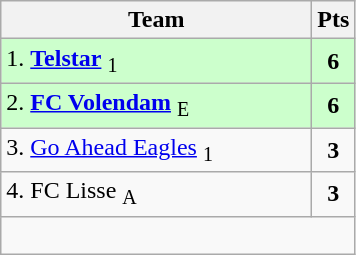<table class="wikitable" style="text-align:center; float:left; margin-right:1em">
<tr>
<th style="width:200px">Team</th>
<th width=20>Pts</th>
</tr>
<tr bgcolor=ccffcc>
<td align=left>1. <strong><a href='#'>Telstar</a></strong> <sub>1</sub></td>
<td><strong>6</strong></td>
</tr>
<tr bgcolor=ccffcc>
<td align=left>2. <strong><a href='#'>FC Volendam</a></strong> <sub>E</sub></td>
<td><strong>6</strong></td>
</tr>
<tr>
<td align=left>3. <a href='#'>Go Ahead Eagles</a> <sub>1</sub></td>
<td><strong>3</strong></td>
</tr>
<tr>
<td align=left>4. FC Lisse <sub>A</sub></td>
<td><strong>3</strong></td>
</tr>
<tr>
<td colspan=2> </td>
</tr>
</table>
